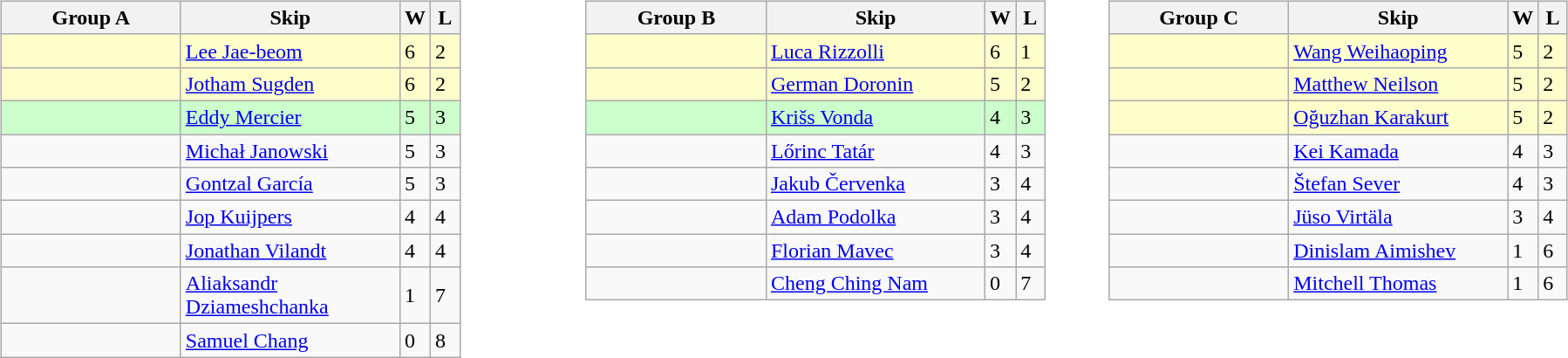<table table>
<tr>
<td valign=top width=10%><br><table class="wikitable">
<tr>
<th width=130>Group A</th>
<th width=160>Skip</th>
<th width=15>W</th>
<th width=15>L</th>
</tr>
<tr bgcolor=#ffffcc>
<td></td>
<td><a href='#'>Lee Jae-beom</a></td>
<td>6</td>
<td>2</td>
</tr>
<tr bgcolor=#ffffcc>
<td></td>
<td><a href='#'>Jotham Sugden</a></td>
<td>6</td>
<td>2</td>
</tr>
<tr bgcolor=#ccffcc>
<td></td>
<td><a href='#'>Eddy Mercier</a></td>
<td>5</td>
<td>3</td>
</tr>
<tr>
<td></td>
<td><a href='#'>Michał Janowski</a></td>
<td>5</td>
<td>3</td>
</tr>
<tr>
<td></td>
<td><a href='#'>Gontzal García</a></td>
<td>5</td>
<td>3</td>
</tr>
<tr>
<td></td>
<td><a href='#'>Jop Kuijpers</a></td>
<td>4</td>
<td>4</td>
</tr>
<tr>
<td></td>
<td><a href='#'>Jonathan Vilandt</a></td>
<td>4</td>
<td>4</td>
</tr>
<tr>
<td></td>
<td><a href='#'>Aliaksandr<br>Dziameshchanka</a></td>
<td>1</td>
<td>7</td>
</tr>
<tr>
<td></td>
<td><a href='#'>Samuel Chang</a></td>
<td>0</td>
<td>8</td>
</tr>
</table>
</td>
<td valign=top width=10%><br><table class="wikitable">
<tr>
<th width=130>Group B</th>
<th width=160>Skip</th>
<th width=15>W</th>
<th width=15>L</th>
</tr>
<tr bgcolor=#ffffcc>
<td></td>
<td><a href='#'>Luca Rizzolli</a></td>
<td>6</td>
<td>1</td>
</tr>
<tr bgcolor=#ffffcc>
<td></td>
<td><a href='#'>German Doronin</a></td>
<td>5</td>
<td>2</td>
</tr>
<tr bgcolor=#ccffcc>
<td></td>
<td><a href='#'>Krišs Vonda</a></td>
<td>4</td>
<td>3</td>
</tr>
<tr>
<td></td>
<td><a href='#'>Lőrinc Tatár</a></td>
<td>4</td>
<td>3</td>
</tr>
<tr>
<td></td>
<td><a href='#'>Jakub Červenka</a></td>
<td>3</td>
<td>4</td>
</tr>
<tr>
<td></td>
<td><a href='#'>Adam Podolka</a></td>
<td>3</td>
<td>4</td>
</tr>
<tr>
<td></td>
<td><a href='#'>Florian Mavec</a></td>
<td>3</td>
<td>4</td>
</tr>
<tr>
<td></td>
<td><a href='#'>Cheng Ching Nam</a></td>
<td>0</td>
<td>7</td>
</tr>
</table>
</td>
<td valign=top width=10%><br><table class="wikitable">
<tr>
<th width=130>Group C</th>
<th width=160>Skip</th>
<th width=15>W</th>
<th width=15>L</th>
</tr>
<tr bgcolor=#ffffcc>
<td></td>
<td><a href='#'>Wang Weihaoping</a></td>
<td>5</td>
<td>2</td>
</tr>
<tr bgcolor=#ffffcc>
<td></td>
<td><a href='#'>Matthew Neilson</a></td>
<td>5</td>
<td>2</td>
</tr>
<tr bgcolor=#ffffcc>
<td></td>
<td><a href='#'>Oğuzhan Karakurt</a></td>
<td>5</td>
<td>2</td>
</tr>
<tr>
<td></td>
<td><a href='#'>Kei Kamada</a></td>
<td>4</td>
<td>3</td>
</tr>
<tr>
<td></td>
<td><a href='#'>Štefan Sever</a></td>
<td>4</td>
<td>3</td>
</tr>
<tr>
<td></td>
<td><a href='#'>Jüso Virtäla</a></td>
<td>3</td>
<td>4</td>
</tr>
<tr>
<td></td>
<td><a href='#'>Dinislam Aimishev</a></td>
<td>1</td>
<td>6</td>
</tr>
<tr>
<td></td>
<td><a href='#'>Mitchell Thomas</a></td>
<td>1</td>
<td>6</td>
</tr>
</table>
</td>
</tr>
</table>
